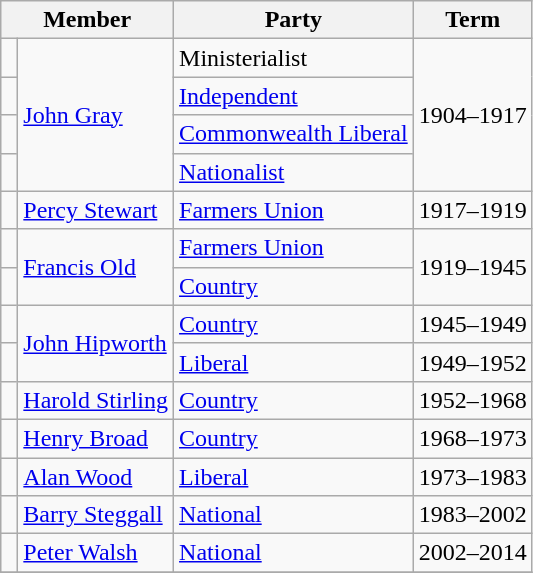<table class="wikitable">
<tr>
<th colspan="2">Member</th>
<th>Party</th>
<th>Term</th>
</tr>
<tr>
<td> </td>
<td rowspan="4"><a href='#'>John Gray</a></td>
<td>Ministerialist</td>
<td rowspan="4">1904–1917</td>
</tr>
<tr>
<td> </td>
<td><a href='#'>Independent</a></td>
</tr>
<tr>
<td> </td>
<td><a href='#'>Commonwealth Liberal</a></td>
</tr>
<tr>
<td> </td>
<td><a href='#'>Nationalist</a></td>
</tr>
<tr>
<td> </td>
<td><a href='#'>Percy Stewart</a></td>
<td><a href='#'>Farmers Union</a></td>
<td>1917–1919</td>
</tr>
<tr>
<td> </td>
<td rowspan="2"><a href='#'>Francis Old</a></td>
<td><a href='#'>Farmers Union</a></td>
<td rowspan="2">1919–1945</td>
</tr>
<tr>
<td> </td>
<td><a href='#'>Country</a></td>
</tr>
<tr>
<td> </td>
<td rowspan="2"><a href='#'>John Hipworth</a></td>
<td><a href='#'>Country</a></td>
<td>1945–1949</td>
</tr>
<tr>
<td> </td>
<td><a href='#'>Liberal</a></td>
<td>1949–1952</td>
</tr>
<tr>
<td> </td>
<td><a href='#'>Harold Stirling</a></td>
<td><a href='#'>Country</a></td>
<td>1952–1968</td>
</tr>
<tr>
<td> </td>
<td><a href='#'>Henry Broad</a></td>
<td><a href='#'>Country</a></td>
<td>1968–1973</td>
</tr>
<tr>
<td> </td>
<td><a href='#'>Alan Wood</a></td>
<td><a href='#'>Liberal</a></td>
<td>1973–1983</td>
</tr>
<tr>
<td> </td>
<td><a href='#'>Barry Steggall</a></td>
<td><a href='#'>National</a></td>
<td>1983–2002</td>
</tr>
<tr>
<td> </td>
<td><a href='#'>Peter Walsh</a></td>
<td><a href='#'>National</a></td>
<td>2002–2014</td>
</tr>
<tr>
</tr>
</table>
